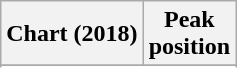<table class="wikitable plainrowheaders">
<tr>
<th>Chart (2018)</th>
<th>Peak<br>position</th>
</tr>
<tr>
</tr>
<tr>
</tr>
</table>
